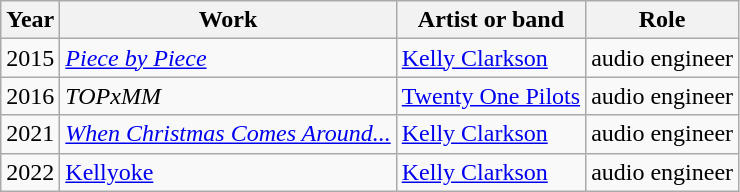<table class="wikitable sortable plainrowheaders" style="text-align:left">
<tr>
<th>Year</th>
<th>Work</th>
<th>Artist or band</th>
<th>Role</th>
</tr>
<tr>
<td>2015</td>
<td><em><a href='#'>Piece by Piece</a></em></td>
<td><a href='#'>Kelly Clarkson</a></td>
<td>audio engineer</td>
</tr>
<tr>
<td>2016</td>
<td><em>TOPxMM</em></td>
<td><a href='#'>Twenty One Pilots</a></td>
<td>audio engineer</td>
</tr>
<tr>
<td>2021</td>
<td><em><a href='#'>When Christmas Comes Around...</a></em></td>
<td><a href='#'>Kelly Clarkson</a></td>
<td>audio engineer</td>
</tr>
<tr>
<td>2022</td>
<td><a href='#'>Kellyoke</a></td>
<td><a href='#'>Kelly Clarkson</a></td>
<td>audio engineer</td>
</tr>
</table>
